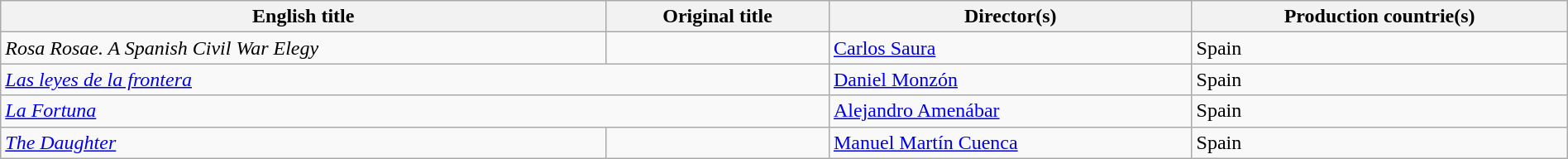<table class="sortable wikitable" style="width:100%; margin-bottom:4px" cellpadding="5">
<tr>
<th scope="col">English title</th>
<th scope="col">Original title</th>
<th scope="col">Director(s)</th>
<th scope="col">Production countrie(s)</th>
</tr>
<tr>
<td><em>Rosa Rosae. A Spanish Civil War Elegy</em></td>
<td></td>
<td><a href='#'>Carlos Saura</a></td>
<td>Spain</td>
</tr>
<tr>
<td colspan = "2"><em><a href='#'>Las leyes de la frontera</a></em></td>
<td><a href='#'>Daniel Monzón</a></td>
<td>Spain</td>
</tr>
<tr>
<td colspan = "2"><em><a href='#'>La Fortuna</a></em></td>
<td><a href='#'>Alejandro Amenábar</a></td>
<td>Spain</td>
</tr>
<tr>
<td><em><a href='#'>The Daughter</a></em></td>
<td></td>
<td><a href='#'>Manuel Martín Cuenca</a></td>
<td>Spain</td>
</tr>
</table>
